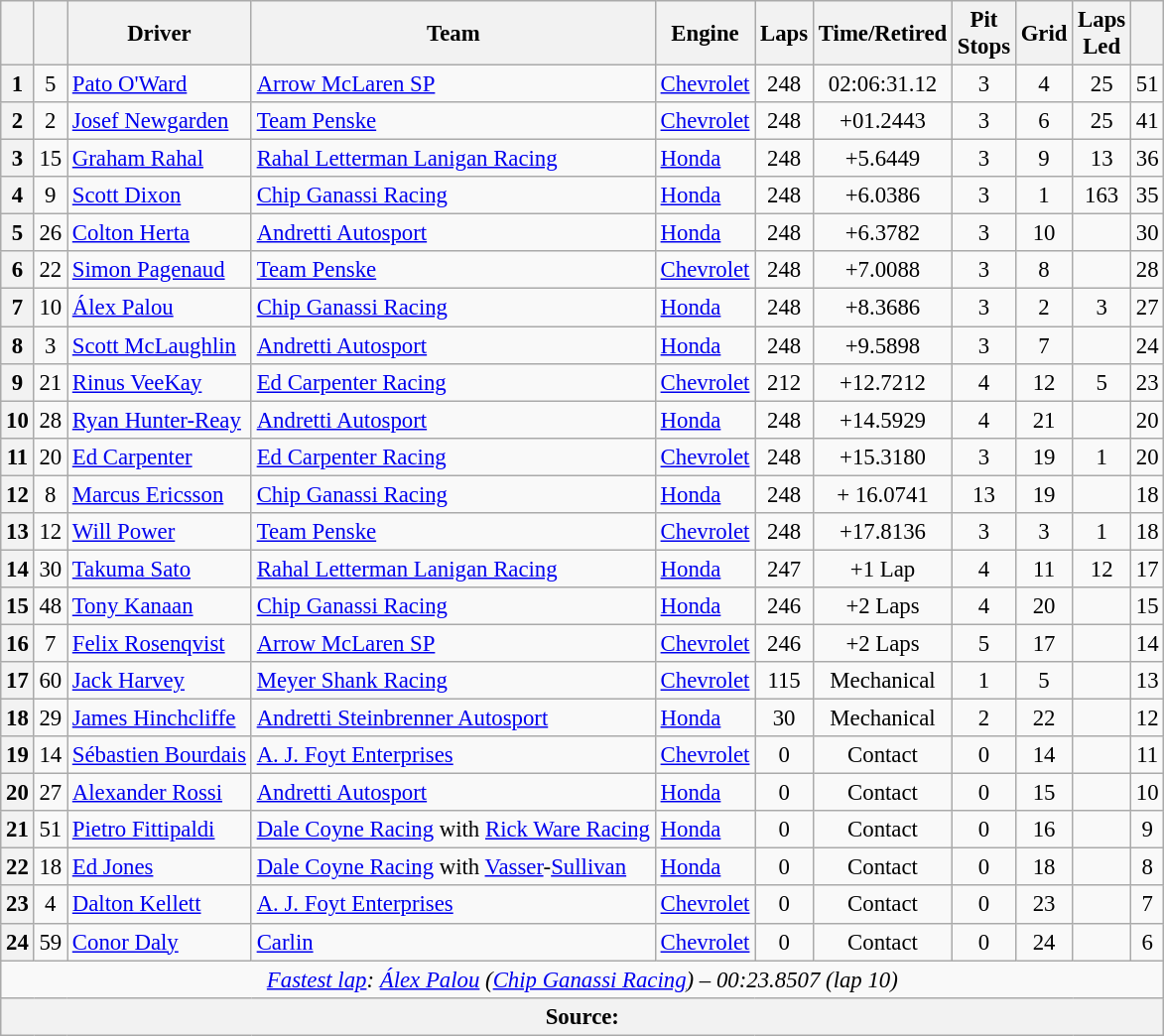<table class="wikitable sortable" style="font-size:95%;">
<tr>
<th scope="col"></th>
<th scope="col"></th>
<th scope="col">Driver</th>
<th scope="col">Team</th>
<th scope="col">Engine</th>
<th class="unsortable" scope="col">Laps</th>
<th class="unsortable" scope="col">Time/Retired</th>
<th scope="col">Pit<br>Stops</th>
<th scope="col">Grid</th>
<th scope="col">Laps<br>Led</th>
<th scope="col"></th>
</tr>
<tr>
<th>1</th>
<td align="center">5</td>
<td> <a href='#'>Pato O'Ward</a></td>
<td><a href='#'>Arrow McLaren SP</a></td>
<td><a href='#'>Chevrolet</a></td>
<td align="center">248</td>
<td align="center">02:06:31.12</td>
<td align="center">3</td>
<td align="center">4</td>
<td align="center">25</td>
<td align="center">51</td>
</tr>
<tr>
<th>2</th>
<td align="center">2</td>
<td> <a href='#'>Josef Newgarden</a> <strong></strong></td>
<td><a href='#'>Team Penske</a></td>
<td><a href='#'>Chevrolet</a></td>
<td align="center">248</td>
<td align="center">+01.2443</td>
<td align="center">3</td>
<td align="center">6</td>
<td align="center">25</td>
<td align="center">41</td>
</tr>
<tr>
<th>3</th>
<td align="center">15</td>
<td> <a href='#'>Graham Rahal</a> <strong></strong></td>
<td><a href='#'>Rahal Letterman Lanigan Racing</a></td>
<td><a href='#'>Honda</a></td>
<td align="center">248</td>
<td align="center">+5.6449</td>
<td align="center">3</td>
<td align="center">9</td>
<td align="center">13</td>
<td align="center">36</td>
</tr>
<tr>
<th>4</th>
<td align="center">9</td>
<td> <a href='#'>Scott Dixon</a> <strong></strong></td>
<td><a href='#'>Chip Ganassi Racing</a></td>
<td><a href='#'>Honda</a></td>
<td align="center">248</td>
<td align="center">+6.0386</td>
<td align="center">3</td>
<td align="center">1</td>
<td align="center">163</td>
<td align="center">35</td>
</tr>
<tr>
<th>5</th>
<td align="center">26</td>
<td> <a href='#'>Colton Herta</a></td>
<td><a href='#'>Andretti Autosport</a></td>
<td><a href='#'>Honda</a></td>
<td align="center">248</td>
<td align="center">+6.3782</td>
<td align="center">3</td>
<td align="center">10</td>
<td align="center"></td>
<td align="center">30</td>
</tr>
<tr>
<th>6</th>
<td align="center">22</td>
<td> <a href='#'>Simon Pagenaud</a></td>
<td><a href='#'>Team Penske</a></td>
<td><a href='#'>Chevrolet</a></td>
<td align="center">248</td>
<td align="center">+7.0088</td>
<td align="center">3</td>
<td align="center">8</td>
<td align="center"></td>
<td align="center">28</td>
</tr>
<tr>
<th>7</th>
<td align="center">10</td>
<td> <a href='#'>Álex Palou</a></td>
<td><a href='#'>Chip Ganassi Racing</a></td>
<td><a href='#'>Honda</a></td>
<td align="center">248</td>
<td align="center">+8.3686</td>
<td align="center">3</td>
<td align="center">2</td>
<td align="center">3</td>
<td align="center">27</td>
</tr>
<tr>
<th>8</th>
<td align="center">3</td>
<td> <a href='#'>Scott McLaughlin</a> <strong></strong></td>
<td><a href='#'>Andretti Autosport</a></td>
<td><a href='#'>Honda</a></td>
<td align="center">248</td>
<td align="center">+9.5898</td>
<td align="center">3</td>
<td align="center">7</td>
<td align="center"></td>
<td align="center">24</td>
</tr>
<tr>
<th>9</th>
<td align="center">21</td>
<td> <a href='#'>Rinus VeeKay</a></td>
<td><a href='#'>Ed Carpenter Racing</a></td>
<td><a href='#'>Chevrolet</a></td>
<td align="center">212</td>
<td align="center">+12.7212</td>
<td align="center">4</td>
<td align="center">12</td>
<td align="center">5</td>
<td align="center">23</td>
</tr>
<tr>
<th>10</th>
<td align="center">28</td>
<td> <a href='#'>Ryan Hunter-Reay</a></td>
<td><a href='#'>Andretti Autosport</a></td>
<td><a href='#'>Honda</a></td>
<td align="center">248</td>
<td align="center">+14.5929</td>
<td align="center">4</td>
<td align="center">21</td>
<td align="center"></td>
<td align="center">20</td>
</tr>
<tr>
<th>11</th>
<td align="center">20</td>
<td> <a href='#'>Ed Carpenter</a> <strong></strong></td>
<td><a href='#'>Ed Carpenter Racing</a></td>
<td><a href='#'>Chevrolet</a></td>
<td align="center">248</td>
<td align="center">+15.3180</td>
<td align="center">3</td>
<td align="center">19</td>
<td align="center">1</td>
<td align="center">20</td>
</tr>
<tr>
<th>12</th>
<td align="center">8</td>
<td> <a href='#'>Marcus Ericsson</a></td>
<td><a href='#'>Chip Ganassi Racing</a></td>
<td><a href='#'>Honda</a></td>
<td align="center">248</td>
<td align="center">+ 16.0741</td>
<td align="center">13</td>
<td align="center">19</td>
<td align="center"></td>
<td align="center">18</td>
</tr>
<tr>
<th>13</th>
<td align="center">12</td>
<td> <a href='#'>Will Power</a></td>
<td><a href='#'>Team Penske</a></td>
<td><a href='#'>Chevrolet</a></td>
<td align="center">248</td>
<td align="center">+17.8136</td>
<td align="center">3</td>
<td align="center">3</td>
<td align="center">1</td>
<td align="center">18</td>
</tr>
<tr>
<th>14</th>
<td align="center">30</td>
<td> <a href='#'>Takuma Sato</a></td>
<td><a href='#'>Rahal Letterman Lanigan Racing</a></td>
<td><a href='#'>Honda</a></td>
<td align="center">247</td>
<td align="center">+1 Lap</td>
<td align="center">4</td>
<td align="center">11</td>
<td align="center">12</td>
<td align="center">17</td>
</tr>
<tr>
<th>15</th>
<td align="center">48</td>
<td> <a href='#'>Tony Kanaan</a> <strong></strong></td>
<td><a href='#'>Chip Ganassi Racing</a></td>
<td><a href='#'>Honda</a></td>
<td align="center">246</td>
<td align="center">+2 Laps</td>
<td align="center">4</td>
<td align="center">20</td>
<td align="center"></td>
<td align="center">15</td>
</tr>
<tr>
<th>16</th>
<td align="center">7</td>
<td> <a href='#'>Felix Rosenqvist</a></td>
<td><a href='#'>Arrow McLaren SP</a></td>
<td><a href='#'>Chevrolet</a></td>
<td align="center">246</td>
<td align="center">+2 Laps</td>
<td align="center">5</td>
<td align="center">17</td>
<td align="center"></td>
<td align="center">14</td>
</tr>
<tr>
<th>17</th>
<td align="center">60</td>
<td> <a href='#'>Jack Harvey</a></td>
<td><a href='#'>Meyer Shank Racing</a></td>
<td><a href='#'>Chevrolet</a></td>
<td align="center">115</td>
<td align="center">Mechanical</td>
<td align="center">1</td>
<td align="center">5</td>
<td align="center"></td>
<td align="center">13</td>
</tr>
<tr>
<th>18</th>
<td align="center">29</td>
<td> <a href='#'>James Hinchcliffe</a></td>
<td><a href='#'>Andretti Steinbrenner Autosport</a></td>
<td><a href='#'>Honda</a></td>
<td align="center">30</td>
<td align="center">Mechanical</td>
<td align="center">2</td>
<td align="center">22</td>
<td align="center"></td>
<td align="center">12</td>
</tr>
<tr>
<th>19</th>
<td align="center">14</td>
<td> <a href='#'>Sébastien Bourdais</a></td>
<td><a href='#'>A. J. Foyt Enterprises</a></td>
<td><a href='#'>Chevrolet</a></td>
<td align="center">0</td>
<td align="center">Contact</td>
<td align="center">0</td>
<td align="center">14</td>
<td align="center"></td>
<td align="center">11</td>
</tr>
<tr>
<th>20</th>
<td align="center">27</td>
<td> <a href='#'>Alexander Rossi</a></td>
<td><a href='#'>Andretti Autosport</a></td>
<td><a href='#'>Honda</a></td>
<td align="center">0</td>
<td align="center">Contact</td>
<td align="center">0</td>
<td align="center">15</td>
<td align="center"></td>
<td align="center">10</td>
</tr>
<tr>
<th>21</th>
<td align="center">51</td>
<td> <a href='#'>Pietro Fittipaldi</a></td>
<td><a href='#'>Dale Coyne Racing</a> with <a href='#'>Rick Ware Racing</a></td>
<td><a href='#'>Honda</a></td>
<td align="center">0</td>
<td align="center">Contact</td>
<td align="center">0</td>
<td align="center">16</td>
<td align="center"></td>
<td align="center">9</td>
</tr>
<tr>
<th>22</th>
<td align="center">18</td>
<td> <a href='#'>Ed Jones</a></td>
<td><a href='#'>Dale Coyne Racing</a> with <a href='#'>Vasser</a>-<a href='#'>Sullivan</a></td>
<td><a href='#'>Honda</a></td>
<td align="center">0</td>
<td align="center">Contact</td>
<td align="center">0</td>
<td align="center">18</td>
<td align="center"></td>
<td align="center">8</td>
</tr>
<tr>
<th>23</th>
<td align="center">4</td>
<td> <a href='#'>Dalton Kellett</a></td>
<td><a href='#'>A. J. Foyt Enterprises</a></td>
<td><a href='#'>Chevrolet</a></td>
<td align="center">0</td>
<td align="center">Contact</td>
<td align="center">0</td>
<td align="center">23</td>
<td align="center"></td>
<td align="center">7</td>
</tr>
<tr>
<th>24</th>
<td align="center">59</td>
<td> <a href='#'>Conor Daly</a></td>
<td><a href='#'>Carlin</a></td>
<td><a href='#'>Chevrolet</a></td>
<td align="center">0</td>
<td align="center">Contact</td>
<td align="center">0</td>
<td align="center">24</td>
<td align="center"></td>
<td align="center">6</td>
</tr>
<tr class="sortbottom">
<td colspan="11" style="text-align:center"><em><a href='#'>Fastest lap</a>:  <a href='#'>Álex Palou</a> (<a href='#'>Chip Ganassi Racing</a>) – 00:23.8507 (lap 10)</em></td>
</tr>
<tr class="sortbottom">
<th colspan="11">Source:</th>
</tr>
</table>
